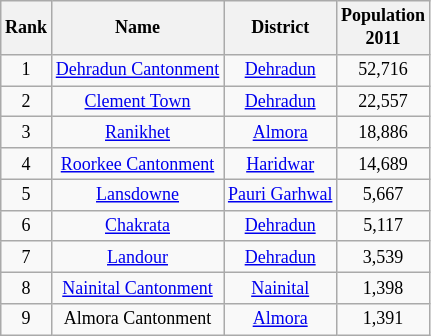<table class="sortable wikitable" style="text-align:center;font-size: 9pt">
<tr>
<th>Rank</th>
<th>Name</th>
<th>District</th>
<th>Population<br>2011</th>
</tr>
<tr>
<td>1</td>
<td><a href='#'>Dehradun Cantonment</a></td>
<td><a href='#'>Dehradun</a></td>
<td>52,716</td>
</tr>
<tr>
<td>2</td>
<td><a href='#'>Clement Town</a></td>
<td><a href='#'>Dehradun</a></td>
<td>22,557</td>
</tr>
<tr>
<td>3</td>
<td><a href='#'>Ranikhet</a></td>
<td><a href='#'>Almora</a></td>
<td>18,886</td>
</tr>
<tr>
<td>4</td>
<td><a href='#'>Roorkee Cantonment</a></td>
<td><a href='#'>Haridwar</a></td>
<td>14,689</td>
</tr>
<tr>
<td>5</td>
<td><a href='#'>Lansdowne</a></td>
<td><a href='#'>Pauri Garhwal</a></td>
<td>5,667</td>
</tr>
<tr>
<td>6</td>
<td><a href='#'>Chakrata</a></td>
<td><a href='#'>Dehradun</a></td>
<td>5,117</td>
</tr>
<tr>
<td>7</td>
<td><a href='#'>Landour</a></td>
<td><a href='#'>Dehradun</a></td>
<td>3,539</td>
</tr>
<tr>
<td>8</td>
<td><a href='#'>Nainital Cantonment</a></td>
<td><a href='#'>Nainital</a></td>
<td>1,398</td>
</tr>
<tr>
<td>9</td>
<td>Almora Cantonment</td>
<td><a href='#'>Almora</a></td>
<td>1,391</td>
</tr>
</table>
